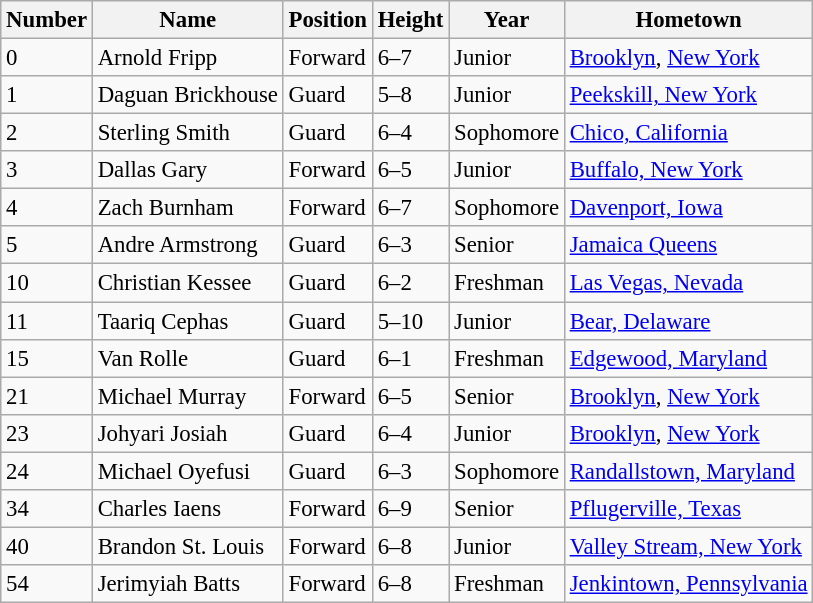<table class="wikitable sortable" style="font-size: 95%;">
<tr>
<th>Number</th>
<th>Name</th>
<th>Position</th>
<th>Height</th>
<th>Year</th>
<th>Hometown</th>
</tr>
<tr>
<td>0</td>
<td>Arnold Fripp</td>
<td>Forward</td>
<td>6–7</td>
<td>Junior</td>
<td><a href='#'>Brooklyn</a>, <a href='#'>New York</a></td>
</tr>
<tr>
<td>1</td>
<td>Daguan Brickhouse</td>
<td>Guard</td>
<td>5–8</td>
<td>Junior</td>
<td><a href='#'>Peekskill, New York</a></td>
</tr>
<tr>
<td>2</td>
<td>Sterling Smith</td>
<td>Guard</td>
<td>6–4</td>
<td>Sophomore</td>
<td><a href='#'>Chico, California</a></td>
</tr>
<tr>
<td>3</td>
<td>Dallas Gary</td>
<td>Forward</td>
<td>6–5</td>
<td>Junior</td>
<td><a href='#'>Buffalo, New York</a></td>
</tr>
<tr>
<td>4</td>
<td>Zach Burnham</td>
<td>Forward</td>
<td>6–7</td>
<td>Sophomore</td>
<td><a href='#'>Davenport, Iowa</a></td>
</tr>
<tr>
<td>5</td>
<td>Andre Armstrong</td>
<td>Guard</td>
<td>6–3</td>
<td>Senior</td>
<td><a href='#'>Jamaica Queens</a></td>
</tr>
<tr>
<td>10</td>
<td>Christian Kessee</td>
<td>Guard</td>
<td>6–2</td>
<td>Freshman</td>
<td><a href='#'>Las Vegas, Nevada</a></td>
</tr>
<tr>
<td>11</td>
<td>Taariq Cephas</td>
<td>Guard</td>
<td>5–10</td>
<td>Junior</td>
<td><a href='#'>Bear, Delaware</a></td>
</tr>
<tr>
<td>15</td>
<td>Van Rolle</td>
<td>Guard</td>
<td>6–1</td>
<td>Freshman</td>
<td><a href='#'>Edgewood, Maryland</a></td>
</tr>
<tr>
<td>21</td>
<td>Michael Murray</td>
<td>Forward</td>
<td>6–5</td>
<td>Senior</td>
<td><a href='#'>Brooklyn</a>, <a href='#'>New York</a></td>
</tr>
<tr>
<td>23</td>
<td>Johyari Josiah</td>
<td>Guard</td>
<td>6–4</td>
<td>Junior</td>
<td><a href='#'>Brooklyn</a>, <a href='#'>New York</a></td>
</tr>
<tr>
<td>24</td>
<td>Michael Oyefusi</td>
<td>Guard</td>
<td>6–3</td>
<td>Sophomore</td>
<td><a href='#'>Randallstown, Maryland</a></td>
</tr>
<tr>
<td>34</td>
<td>Charles Iaens</td>
<td>Forward</td>
<td>6–9</td>
<td>Senior</td>
<td><a href='#'>Pflugerville, Texas</a></td>
</tr>
<tr>
<td>40</td>
<td>Brandon St. Louis</td>
<td>Forward</td>
<td>6–8</td>
<td>Junior</td>
<td><a href='#'>Valley Stream, New York</a></td>
</tr>
<tr>
<td>54</td>
<td>Jerimyiah Batts</td>
<td>Forward</td>
<td>6–8</td>
<td>Freshman</td>
<td><a href='#'>Jenkintown, Pennsylvania</a></td>
</tr>
</table>
